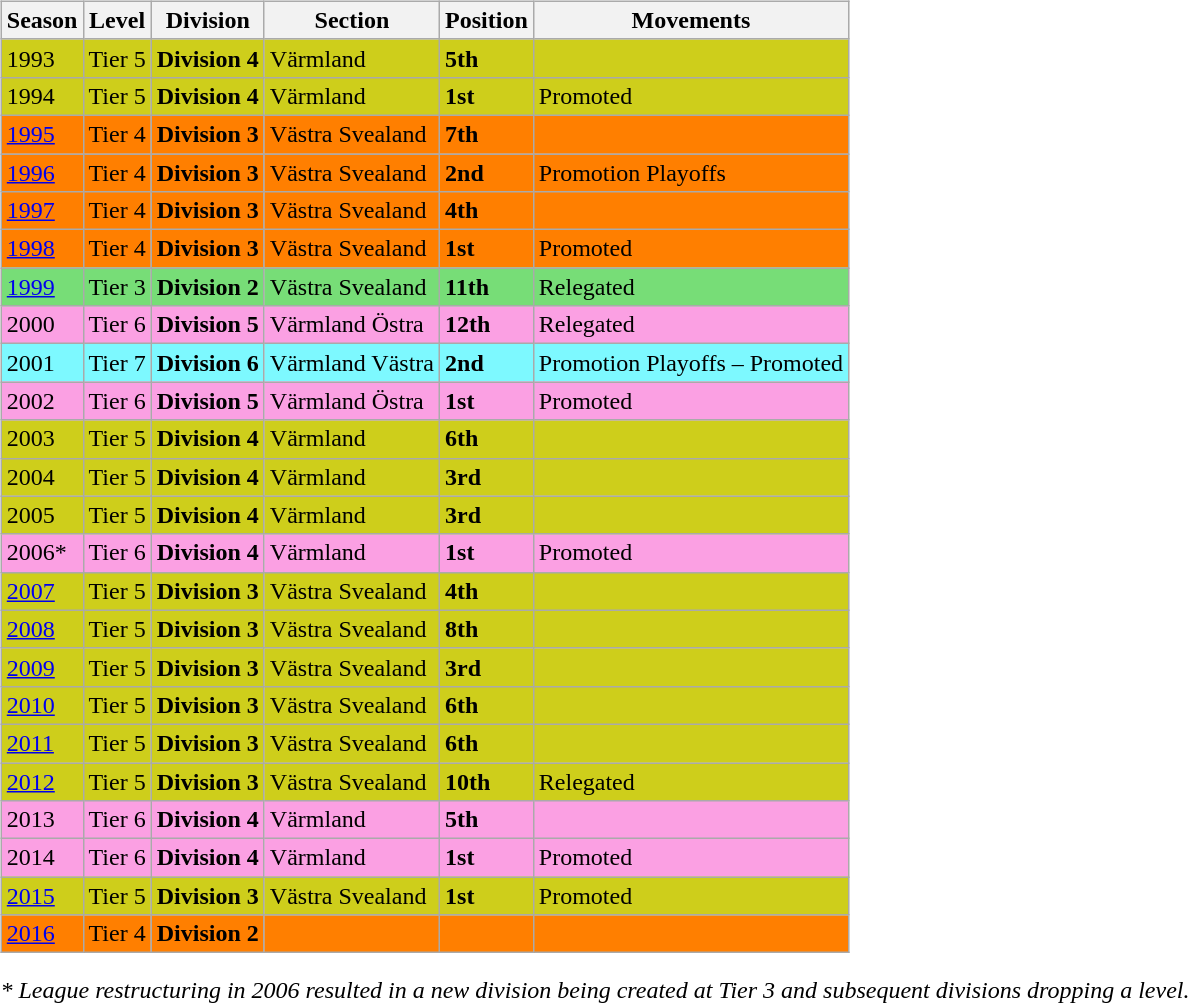<table>
<tr>
<td valign="top" width=0%><br><table class="wikitable">
<tr style="background:#f0f6fa;">
<th><strong>Season</strong></th>
<th><strong>Level</strong></th>
<th><strong>Division</strong></th>
<th><strong>Section</strong></th>
<th><strong>Position</strong></th>
<th><strong>Movements</strong></th>
</tr>
<tr>
<td style="background:#CECE1B;">1993</td>
<td style="background:#CECE1B;">Tier 5</td>
<td style="background:#CECE1B;"><strong>Division 4</strong></td>
<td style="background:#CECE1B;">Värmland</td>
<td style="background:#CECE1B;"><strong>5th</strong></td>
<td style="background:#CECE1B;"></td>
</tr>
<tr>
<td style="background:#CECE1B;">1994</td>
<td style="background:#CECE1B;">Tier 5</td>
<td style="background:#CECE1B;"><strong>Division 4</strong></td>
<td style="background:#CECE1B;">Värmland</td>
<td style="background:#CECE1B;"><strong>1st</strong></td>
<td style="background:#CECE1B;">Promoted</td>
</tr>
<tr>
<td style="background:#FF7F00;"><a href='#'>1995</a></td>
<td style="background:#FF7F00;">Tier 4</td>
<td style="background:#FF7F00;"><strong>Division 3</strong></td>
<td style="background:#FF7F00;">Västra Svealand</td>
<td style="background:#FF7F00;"><strong>7th</strong></td>
<td style="background:#FF7F00;"></td>
</tr>
<tr>
<td style="background:#FF7F00;"><a href='#'>1996</a></td>
<td style="background:#FF7F00;">Tier 4</td>
<td style="background:#FF7F00;"><strong>Division 3</strong></td>
<td style="background:#FF7F00;">Västra Svealand</td>
<td style="background:#FF7F00;"><strong>2nd</strong></td>
<td style="background:#FF7F00;">Promotion Playoffs</td>
</tr>
<tr>
<td style="background:#FF7F00;"><a href='#'>1997</a></td>
<td style="background:#FF7F00;">Tier 4</td>
<td style="background:#FF7F00;"><strong>Division 3</strong></td>
<td style="background:#FF7F00;">Västra Svealand</td>
<td style="background:#FF7F00;"><strong>4th</strong></td>
<td style="background:#FF7F00;"></td>
</tr>
<tr>
<td style="background:#FF7F00;"><a href='#'>1998</a></td>
<td style="background:#FF7F00;">Tier 4</td>
<td style="background:#FF7F00;"><strong>Division 3</strong></td>
<td style="background:#FF7F00;">Västra Svealand</td>
<td style="background:#FF7F00;"><strong>1st</strong></td>
<td style="background:#FF7F00;">Promoted</td>
</tr>
<tr>
<td style="background:#77DD77;"><a href='#'>1999</a></td>
<td style="background:#77DD77;">Tier 3</td>
<td style="background:#77DD77;"><strong>Division 2</strong></td>
<td style="background:#77DD77;">Västra Svealand</td>
<td style="background:#77DD77;"><strong>11th</strong></td>
<td style="background:#77DD77;">Relegated</td>
</tr>
<tr>
<td style="background:#FBA0E3;">2000</td>
<td style="background:#FBA0E3;">Tier 6</td>
<td style="background:#FBA0E3;"><strong>Division 5</strong></td>
<td style="background:#FBA0E3;">Värmland Östra</td>
<td style="background:#FBA0E3;"><strong>12th</strong></td>
<td style="background:#FBA0E3;">Relegated</td>
</tr>
<tr>
<td style="background:#7DF9FF;">2001</td>
<td style="background:#7DF9FF;">Tier 7</td>
<td style="background:#7DF9FF;"><strong>Division 6</strong></td>
<td style="background:#7DF9FF;">Värmland Västra</td>
<td style="background:#7DF9FF;"><strong>2nd</strong></td>
<td style="background:#7DF9FF;">Promotion Playoffs – Promoted</td>
</tr>
<tr>
<td style="background:#FBA0E3;">2002</td>
<td style="background:#FBA0E3;">Tier 6</td>
<td style="background:#FBA0E3;"><strong>Division 5</strong></td>
<td style="background:#FBA0E3;">Värmland Östra</td>
<td style="background:#FBA0E3;"><strong>1st</strong></td>
<td style="background:#FBA0E3;">Promoted</td>
</tr>
<tr>
<td style="background:#CECE1B;">2003</td>
<td style="background:#CECE1B;">Tier 5</td>
<td style="background:#CECE1B;"><strong>Division 4</strong></td>
<td style="background:#CECE1B;">Värmland</td>
<td style="background:#CECE1B;"><strong>6th</strong></td>
<td style="background:#CECE1B;"></td>
</tr>
<tr>
<td style="background:#CECE1B;">2004</td>
<td style="background:#CECE1B;">Tier 5</td>
<td style="background:#CECE1B;"><strong>Division 4</strong></td>
<td style="background:#CECE1B;">Värmland</td>
<td style="background:#CECE1B;"><strong>3rd</strong></td>
<td style="background:#CECE1B;"></td>
</tr>
<tr>
<td style="background:#CECE1B;">2005</td>
<td style="background:#CECE1B;">Tier 5</td>
<td style="background:#CECE1B;"><strong>Division 4</strong></td>
<td style="background:#CECE1B;">Värmland</td>
<td style="background:#CECE1B;"><strong>3rd</strong></td>
<td style="background:#CECE1B;"></td>
</tr>
<tr>
<td style="background:#FBA0E3;">2006*</td>
<td style="background:#FBA0E3;">Tier 6</td>
<td style="background:#FBA0E3;"><strong>Division 4</strong></td>
<td style="background:#FBA0E3;">Värmland</td>
<td style="background:#FBA0E3;"><strong>1st</strong></td>
<td style="background:#FBA0E3;">Promoted</td>
</tr>
<tr>
<td style="background:#CECE1B;"><a href='#'>2007</a></td>
<td style="background:#CECE1B;">Tier 5</td>
<td style="background:#CECE1B;"><strong>Division 3</strong></td>
<td style="background:#CECE1B;">Västra Svealand</td>
<td style="background:#CECE1B;"><strong>4th</strong></td>
<td style="background:#CECE1B;"></td>
</tr>
<tr>
<td style="background:#CECE1B;"><a href='#'>2008</a></td>
<td style="background:#CECE1B;">Tier 5</td>
<td style="background:#CECE1B;"><strong>Division 3</strong></td>
<td style="background:#CECE1B;">Västra Svealand</td>
<td style="background:#CECE1B;"><strong>8th</strong></td>
<td style="background:#CECE1B;"></td>
</tr>
<tr>
<td style="background:#CECE1B;"><a href='#'>2009</a></td>
<td style="background:#CECE1B;">Tier 5</td>
<td style="background:#CECE1B;"><strong>Division 3</strong></td>
<td style="background:#CECE1B;">Västra Svealand</td>
<td style="background:#CECE1B;"><strong>3rd</strong></td>
<td style="background:#CECE1B;"></td>
</tr>
<tr>
<td style="background:#CECE1B;"><a href='#'>2010</a></td>
<td style="background:#CECE1B;">Tier 5</td>
<td style="background:#CECE1B;"><strong>Division 3</strong></td>
<td style="background:#CECE1B;">Västra Svealand</td>
<td style="background:#CECE1B;"><strong>6th</strong></td>
<td style="background:#CECE1B;"></td>
</tr>
<tr>
<td style="background:#CECE1B;"><a href='#'>2011</a></td>
<td style="background:#CECE1B;">Tier 5</td>
<td style="background:#CECE1B;"><strong>Division 3</strong></td>
<td style="background:#CECE1B;">Västra Svealand</td>
<td style="background:#CECE1B;"><strong>6th</strong></td>
<td style="background:#CECE1B;"></td>
</tr>
<tr>
<td style="background:#CECE1B;"><a href='#'>2012</a></td>
<td style="background:#CECE1B;">Tier 5</td>
<td style="background:#CECE1B;"><strong>Division 3</strong></td>
<td style="background:#CECE1B;">Västra Svealand</td>
<td style="background:#CECE1B;"><strong>10th</strong></td>
<td style="background:#CECE1B;">Relegated</td>
</tr>
<tr>
<td style="background:#FBA0E3;">2013</td>
<td style="background:#FBA0E3;">Tier 6</td>
<td style="background:#FBA0E3;"><strong>Division 4</strong></td>
<td style="background:#FBA0E3;">Värmland</td>
<td style="background:#FBA0E3;"><strong>5th</strong></td>
<td style="background:#FBA0E3;"></td>
</tr>
<tr>
<td style="background:#FBA0E3;">2014</td>
<td style="background:#FBA0E3;">Tier 6</td>
<td style="background:#FBA0E3;"><strong>Division 4</strong></td>
<td style="background:#FBA0E3;">Värmland</td>
<td style="background:#FBA0E3;"><strong>1st</strong></td>
<td style="background:#FBA0E3;">Promoted</td>
</tr>
<tr>
<td style="background:#CECE1B;"><a href='#'>2015</a></td>
<td style="background:#CECE1B;">Tier 5</td>
<td style="background:#CECE1B;"><strong>Division 3</strong></td>
<td style="background:#CECE1B;">Västra Svealand</td>
<td style="background:#CECE1B;"><strong>1st</strong></td>
<td style="background:#CECE1B;">Promoted</td>
</tr>
<tr>
<td style="background:#FF7F00;"><a href='#'>2016</a></td>
<td style="background:#FF7F00;">Tier 4</td>
<td style="background:#FF7F00;"><strong>Division 2</strong></td>
<td style="background:#FF7F00;"></td>
<td style="background:#FF7F00;"></td>
<td style="background:#FF7F00;"></td>
</tr>
</table>
<em>* League restructuring in 2006 resulted in a new division being created at Tier 3 and subsequent divisions dropping a level.</em> 

</td>
</tr>
</table>
